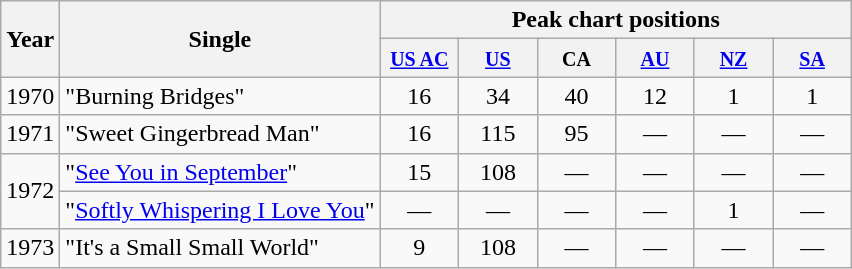<table class="wikitable">
<tr>
<th rowspan="2">Year</th>
<th rowspan="2">Single</th>
<th colspan="6">Peak chart positions</th>
</tr>
<tr>
<th style="width:45px;"><small><a href='#'>US AC</a></small></th>
<th style="width:45px;"><small><a href='#'>US</a></small><br></th>
<th style="width:45px;"><small>CA</small></th>
<th style="width:45px;"><small><a href='#'>AU</a><br></small></th>
<th style="width:45px;"><small><a href='#'>NZ</a><br></small></th>
<th style="width:45px;"><small><a href='#'>SA</a><br></small></th>
</tr>
<tr>
<td>1970</td>
<td>"Burning Bridges"</td>
<td style="text-align:center;">16</td>
<td style="text-align:center;">34</td>
<td style="text-align:center;">40</td>
<td style="text-align:center;">12</td>
<td style="text-align:center;">1</td>
<td style="text-align:center;">1</td>
</tr>
<tr>
<td>1971</td>
<td>"Sweet Gingerbread Man"</td>
<td style="text-align:center;">16</td>
<td style="text-align:center;">115</td>
<td style="text-align:center;">95</td>
<td style="text-align:center;">—</td>
<td style="text-align:center;">—</td>
<td style="text-align:center;">—</td>
</tr>
<tr>
<td rowspan="2">1972</td>
<td>"<a href='#'>See You in September</a>"</td>
<td style="text-align:center;">15</td>
<td style="text-align:center;">108</td>
<td style="text-align:center;">—</td>
<td style="text-align:center;">—</td>
<td style="text-align:center;">—</td>
<td style="text-align:center;">—</td>
</tr>
<tr>
<td>"<a href='#'>Softly Whispering I Love You</a>"</td>
<td style="text-align:center;">—</td>
<td style="text-align:center;">—</td>
<td style="text-align:center;">—</td>
<td style="text-align:center;">—</td>
<td style="text-align:center;">1</td>
<td style="text-align:center;">—</td>
</tr>
<tr>
<td>1973</td>
<td>"It's a Small Small World"</td>
<td style="text-align:center;">9</td>
<td style="text-align:center;">108</td>
<td style="text-align:center;">—</td>
<td style="text-align:center;">—</td>
<td style="text-align:center;">—</td>
<td style="text-align:center;">—</td>
</tr>
</table>
